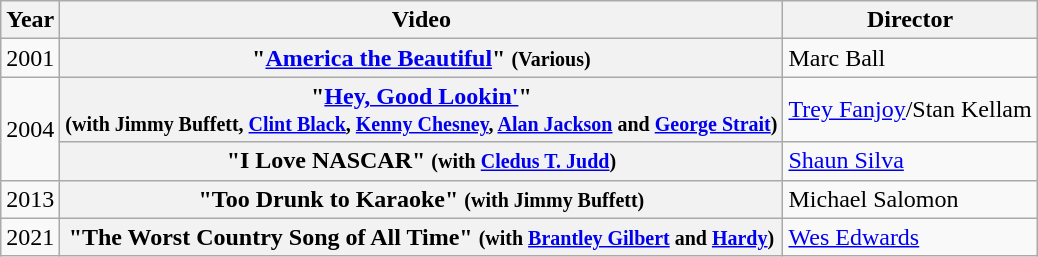<table class="wikitable plainrowheaders">
<tr>
<th scope="col">Year</th>
<th scope="col">Video</th>
<th scope="col">Director</th>
</tr>
<tr>
<td>2001</td>
<th scope="row">"<a href='#'>America the Beautiful</a>" <small>(Various)</small></th>
<td>Marc Ball</td>
</tr>
<tr>
<td rowspan="2">2004</td>
<th scope="row">"<a href='#'>Hey, Good Lookin'</a>"<br><small>(with Jimmy Buffett, <a href='#'>Clint Black</a>, <a href='#'>Kenny Chesney</a>, <a href='#'>Alan Jackson</a> and <a href='#'>George Strait</a>)</small></th>
<td><a href='#'>Trey Fanjoy</a>/Stan Kellam</td>
</tr>
<tr>
<th scope="row">"I Love NASCAR" <small>(with <a href='#'>Cledus T. Judd</a>)</small></th>
<td><a href='#'>Shaun Silva</a></td>
</tr>
<tr>
<td>2013</td>
<th scope="row">"Too Drunk to Karaoke" <small>(with Jimmy Buffett)</small></th>
<td>Michael Salomon</td>
</tr>
<tr>
<td>2021</td>
<th scope="row">"The Worst Country Song of All Time" <small>(with <a href='#'>Brantley Gilbert</a> and <a href='#'>Hardy</a>)</small></th>
<td><a href='#'>Wes Edwards</a></td>
</tr>
</table>
